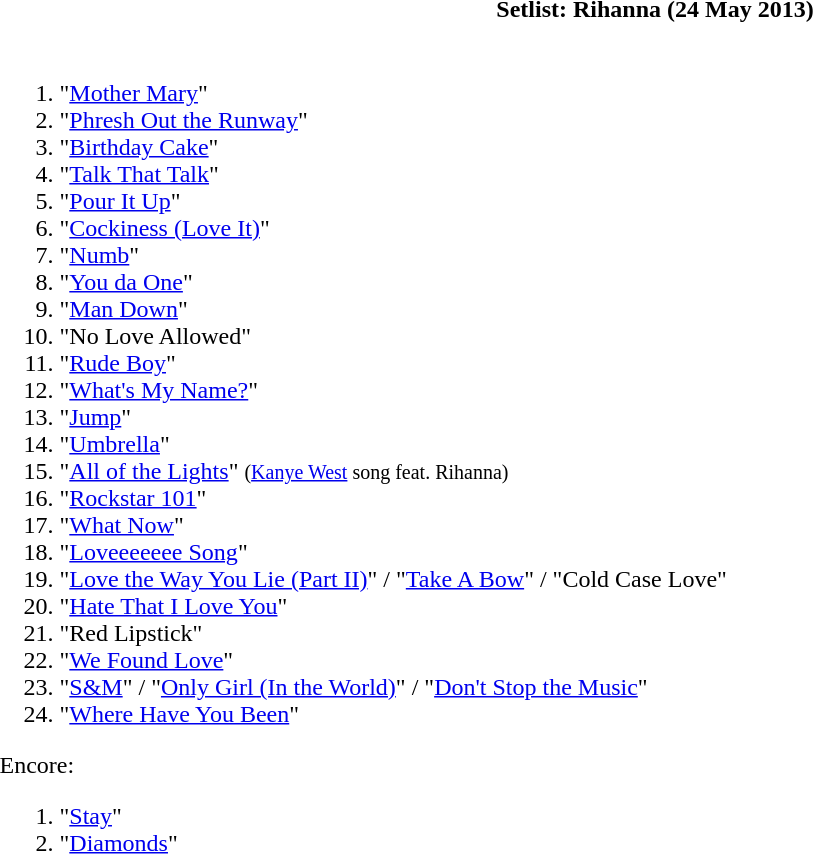<table class="toccolours collapsible collapsed" style="min-width:55em">
<tr>
<th>Setlist: Rihanna (24 May 2013)</th>
</tr>
<tr>
<td><br><ol><li>"<a href='#'>Mother Mary</a>"</li><li>"<a href='#'>Phresh Out the Runway</a>"</li><li>"<a href='#'>Birthday Cake</a>"</li><li>"<a href='#'>Talk That Talk</a>"</li><li>"<a href='#'>Pour It Up</a>"</li><li>"<a href='#'>Cockiness (Love It)</a>"</li><li>"<a href='#'>Numb</a>"</li><li>"<a href='#'>You da One</a>"</li><li>"<a href='#'>Man Down</a>"</li><li>"No Love Allowed"</li><li>"<a href='#'>Rude Boy</a>"</li><li>"<a href='#'>What's My Name?</a>"</li><li>"<a href='#'>Jump</a>"</li><li>"<a href='#'>Umbrella</a>"</li><li>"<a href='#'>All of the Lights</a>" <small>(<a href='#'>Kanye West</a> song feat. Rihanna)</small></li><li>"<a href='#'>Rockstar 101</a>"</li><li>"<a href='#'>What Now</a>"</li><li>"<a href='#'>Loveeeeeee Song</a>"</li><li>"<a href='#'>Love the Way You Lie (Part II)</a>" / "<a href='#'>Take A Bow</a>" / "Cold Case Love"</li><li>"<a href='#'>Hate That I Love You</a>"</li><li>"Red Lipstick"</li><li>"<a href='#'>We Found Love</a>"</li><li>"<a href='#'>S&M</a>" / "<a href='#'>Only Girl (In the World)</a>" / "<a href='#'>Don't Stop the Music</a>"</li><li>"<a href='#'>Where Have You Been</a>"</li></ol>Encore:<ol><li>"<a href='#'>Stay</a>"</li><li>"<a href='#'>Diamonds</a>"</li></ol></td>
</tr>
</table>
